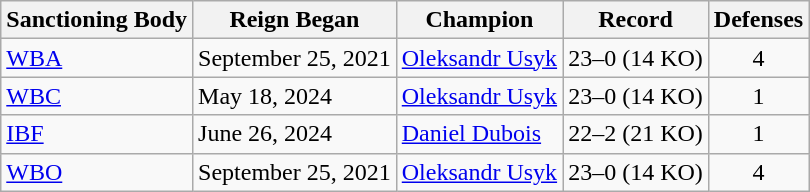<table class="wikitable">
<tr>
<th>Sanctioning Body</th>
<th>Reign Began</th>
<th>Champion</th>
<th>Record</th>
<th>Defenses</th>
</tr>
<tr>
<td><a href='#'>WBA</a></td>
<td>September 25, 2021</td>
<td><a href='#'>Oleksandr Usyk</a></td>
<td>23–0 (14 KO)</td>
<td align=center>4</td>
</tr>
<tr>
<td><a href='#'>WBC</a></td>
<td>May 18, 2024</td>
<td><a href='#'>Oleksandr Usyk</a></td>
<td>23–0 (14 KO)</td>
<td align=center>1</td>
</tr>
<tr>
<td><a href='#'>IBF</a></td>
<td>June 26, 2024</td>
<td><a href='#'>Daniel Dubois</a></td>
<td>22–2 (21 KO)</td>
<td align=center>1</td>
</tr>
<tr>
<td><a href='#'>WBO</a></td>
<td>September 25, 2021</td>
<td><a href='#'>Oleksandr Usyk</a></td>
<td>23–0 (14 KO)</td>
<td align=center>4</td>
</tr>
</table>
